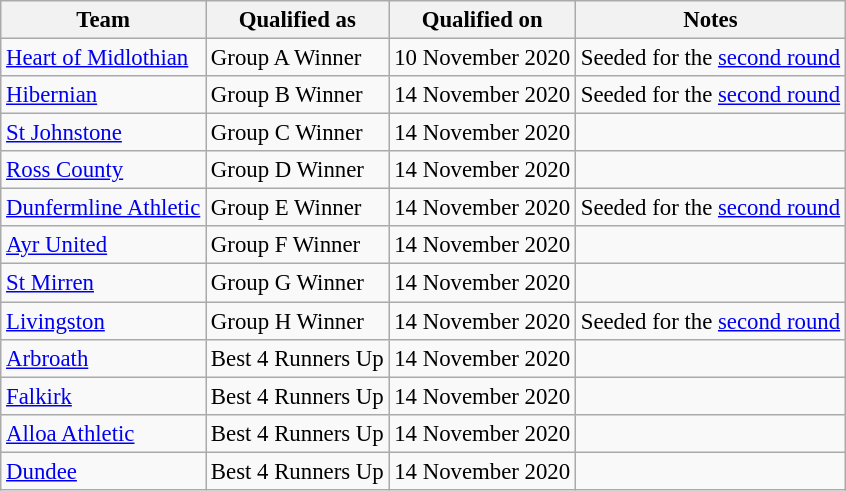<table class="wikitable sortable" style="font-size: 95%;">
<tr>
<th>Team</th>
<th>Qualified as</th>
<th>Qualified on</th>
<th>Notes</th>
</tr>
<tr>
<td><a href='#'>Heart of Midlothian</a></td>
<td>Group A Winner</td>
<td>10 November 2020</td>
<td>Seeded for the <a href='#'>second round</a></td>
</tr>
<tr>
<td><a href='#'>Hibernian</a></td>
<td>Group B Winner</td>
<td>14 November 2020</td>
<td>Seeded for the <a href='#'>second round</a></td>
</tr>
<tr>
<td><a href='#'>St Johnstone</a></td>
<td>Group C Winner</td>
<td>14 November 2020</td>
<td></td>
</tr>
<tr>
<td><a href='#'>Ross County</a></td>
<td>Group D Winner</td>
<td>14 November 2020</td>
<td></td>
</tr>
<tr>
<td><a href='#'>Dunfermline Athletic</a></td>
<td>Group E Winner</td>
<td>14 November 2020</td>
<td>Seeded for the <a href='#'>second round</a></td>
</tr>
<tr>
<td><a href='#'>Ayr United</a></td>
<td>Group F Winner</td>
<td>14 November 2020</td>
<td></td>
</tr>
<tr>
<td><a href='#'>St Mirren</a></td>
<td>Group G Winner</td>
<td>14 November 2020</td>
<td></td>
</tr>
<tr>
<td><a href='#'>Livingston</a></td>
<td>Group H Winner</td>
<td>14 November 2020</td>
<td>Seeded for the <a href='#'>second round</a></td>
</tr>
<tr>
<td><a href='#'>Arbroath</a></td>
<td>Best 4 Runners Up</td>
<td>14 November 2020</td>
<td></td>
</tr>
<tr>
<td><a href='#'>Falkirk</a></td>
<td>Best 4 Runners Up</td>
<td>14 November 2020</td>
<td></td>
</tr>
<tr>
<td><a href='#'>Alloa Athletic</a></td>
<td>Best 4 Runners Up</td>
<td>14 November 2020</td>
<td></td>
</tr>
<tr>
<td><a href='#'>Dundee</a></td>
<td>Best 4 Runners Up</td>
<td>14 November 2020</td>
<td></td>
</tr>
</table>
